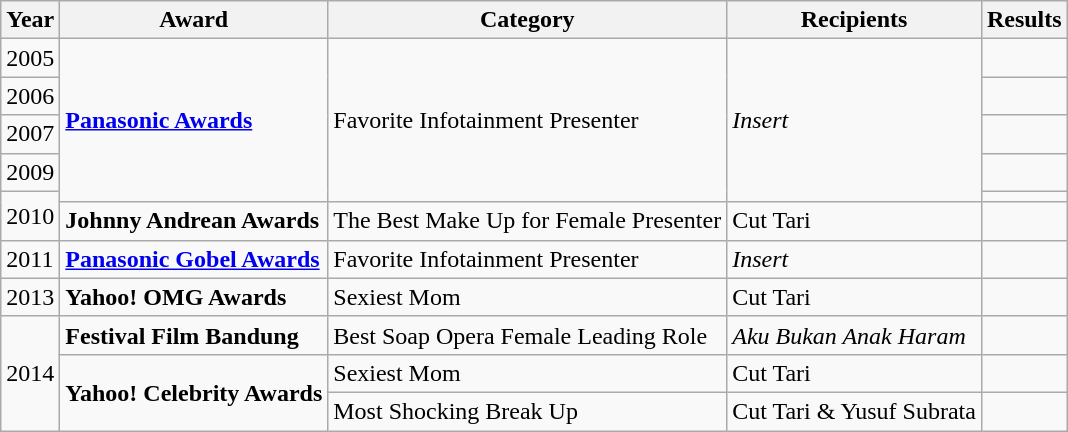<table class="wikitable">
<tr>
<th>Year</th>
<th>Award</th>
<th>Category</th>
<th>Recipients</th>
<th>Results</th>
</tr>
<tr>
<td>2005</td>
<td rowspan= "5"><strong><a href='#'>Panasonic Awards</a></strong></td>
<td rowspan= "5">Favorite Infotainment Presenter</td>
<td rowspan= "5"><em>Insert</em></td>
<td></td>
</tr>
<tr>
<td>2006</td>
<td></td>
</tr>
<tr>
<td>2007</td>
<td></td>
</tr>
<tr>
<td>2009</td>
<td></td>
</tr>
<tr>
<td rowspan= "2">2010</td>
<td></td>
</tr>
<tr>
<td><strong>Johnny Andrean Awards</strong></td>
<td>The Best Make Up for Female Presenter</td>
<td>Cut Tari</td>
<td></td>
</tr>
<tr>
<td>2011</td>
<td><strong><a href='#'>Panasonic Gobel Awards</a></strong></td>
<td>Favorite Infotainment Presenter</td>
<td><em>Insert</em></td>
<td></td>
</tr>
<tr>
<td>2013</td>
<td><strong>Yahoo! OMG Awards</strong></td>
<td>Sexiest Mom</td>
<td>Cut Tari</td>
<td></td>
</tr>
<tr>
<td rowspan= "3">2014</td>
<td><strong>Festival Film Bandung</strong></td>
<td>Best Soap Opera Female Leading Role</td>
<td><em>Aku Bukan Anak Haram</em></td>
<td></td>
</tr>
<tr>
<td rowspan= "2"><strong>Yahoo! Celebrity Awards</strong></td>
<td>Sexiest Mom</td>
<td>Cut Tari</td>
<td></td>
</tr>
<tr>
<td>Most Shocking Break Up</td>
<td>Cut Tari & Yusuf Subrata</td>
<td></td>
</tr>
</table>
